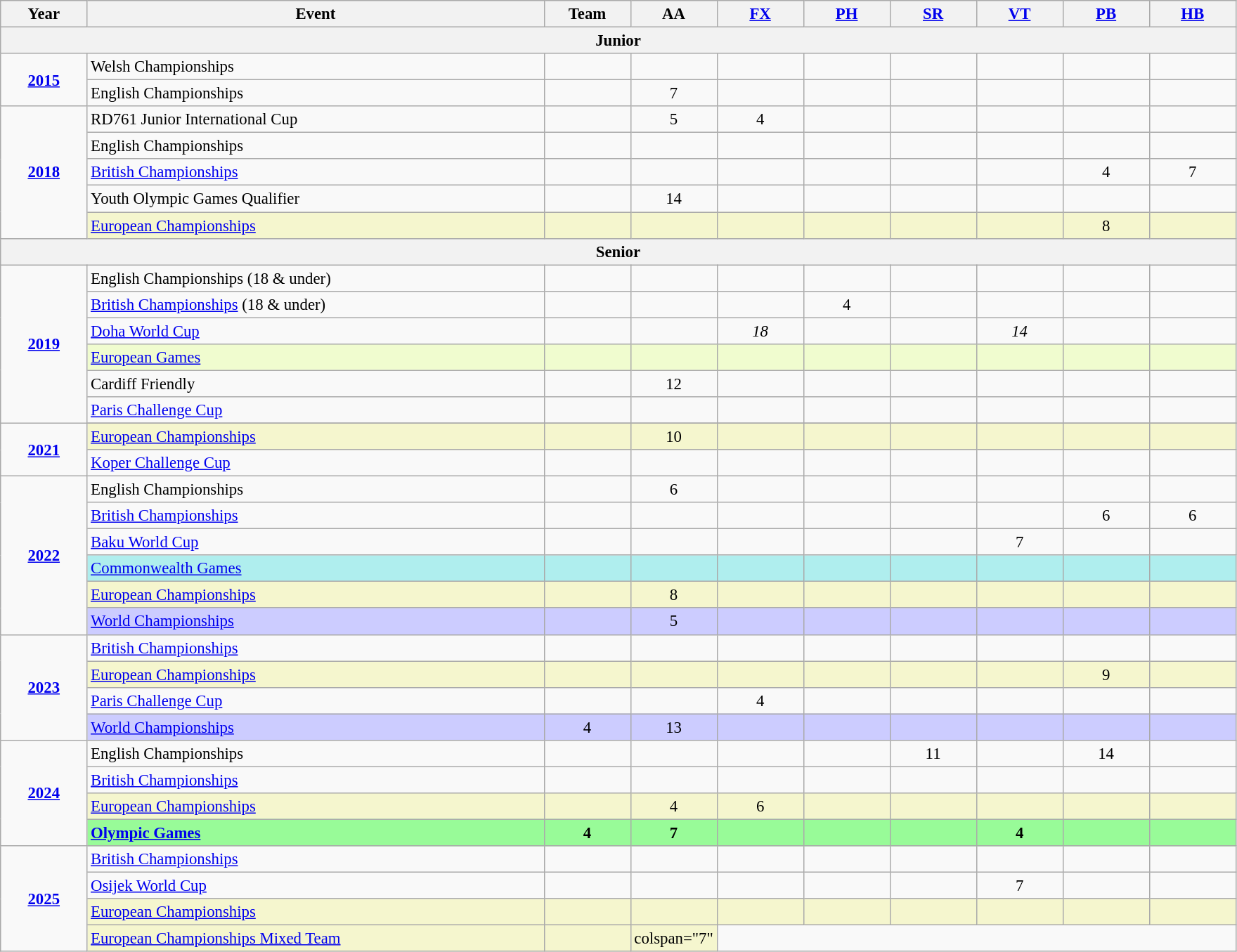<table class="wikitable sortable" style="text-align:center; font-size:95%;">
<tr>
<th width=7% class=unsortable>Year</th>
<th width=37% class=unsortable>Event</th>
<th width=7% class=unsortable>Team</th>
<th width=7% class=unsortable>AA</th>
<th width=7% class=unsortable><a href='#'>FX</a></th>
<th width=7% class=unsortable><a href='#'>PH</a></th>
<th width=7% class=unsortable><a href='#'>SR</a></th>
<th width=7% class=unsortable><a href='#'>VT</a></th>
<th width=7% class=unsortable><a href='#'>PB</a></th>
<th width=7% class=unsortable><a href='#'>HB</a></th>
</tr>
<tr>
<th colspan="10">Junior</th>
</tr>
<tr>
<td rowspan="2"><strong><a href='#'>2015</a></strong></td>
<td align=left>Welsh Championships</td>
<td></td>
<td></td>
<td></td>
<td></td>
<td></td>
<td></td>
<td></td>
<td></td>
</tr>
<tr>
<td align=left>English Championships</td>
<td></td>
<td>7</td>
<td></td>
<td></td>
<td></td>
<td></td>
<td></td>
<td></td>
</tr>
<tr>
<td rowspan="5"><strong><a href='#'>2018</a></strong></td>
<td align=left>RD761 Junior International Cup</td>
<td></td>
<td>5</td>
<td>4</td>
<td></td>
<td></td>
<td></td>
<td></td>
<td></td>
</tr>
<tr>
<td align=left>English Championships</td>
<td></td>
<td></td>
<td></td>
<td></td>
<td></td>
<td></td>
<td></td>
<td></td>
</tr>
<tr>
<td align=left><a href='#'>British Championships</a></td>
<td></td>
<td></td>
<td></td>
<td></td>
<td></td>
<td></td>
<td>4</td>
<td>7</td>
</tr>
<tr>
<td align=left>Youth Olympic Games Qualifier</td>
<td></td>
<td>14</td>
<td></td>
<td></td>
<td></td>
<td></td>
<td></td>
<td></td>
</tr>
<tr bgcolor=#F5F6CE>
<td align=left><a href='#'>European Championships</a></td>
<td></td>
<td></td>
<td></td>
<td></td>
<td></td>
<td></td>
<td>8</td>
<td></td>
</tr>
<tr>
<th colspan="10">Senior</th>
</tr>
<tr>
<td rowspan="6"><strong><a href='#'>2019</a></strong></td>
<td align=left>English Championships (18 & under)</td>
<td></td>
<td></td>
<td></td>
<td></td>
<td></td>
<td></td>
<td></td>
<td></td>
</tr>
<tr>
<td align=left><a href='#'>British Championships</a> (18 & under)</td>
<td></td>
<td></td>
<td></td>
<td>4</td>
<td></td>
<td></td>
<td></td>
<td></td>
</tr>
<tr>
<td align=left><a href='#'>Doha World Cup</a></td>
<td></td>
<td></td>
<td><em>18</em></td>
<td></td>
<td></td>
<td><em>14</em></td>
<td></td>
<td></td>
</tr>
<tr bgcolor=#f0fccf>
<td align=left><a href='#'>European Games</a></td>
<td></td>
<td></td>
<td></td>
<td></td>
<td></td>
<td></td>
<td></td>
<td></td>
</tr>
<tr>
<td align=left>Cardiff Friendly</td>
<td></td>
<td>12</td>
<td></td>
<td></td>
<td></td>
<td></td>
<td></td>
<td></td>
</tr>
<tr>
<td align=left><a href='#'>Paris Challenge Cup</a></td>
<td></td>
<td></td>
<td></td>
<td></td>
<td></td>
<td></td>
<td></td>
<td></td>
</tr>
<tr>
<td rowspan="3"><strong><a href='#'>2021</a></strong></td>
</tr>
<tr bgcolor=#F5F6CE>
<td align=left><a href='#'>European Championships</a></td>
<td></td>
<td>10</td>
<td></td>
<td></td>
<td></td>
<td></td>
<td></td>
<td></td>
</tr>
<tr>
<td align=left><a href='#'>Koper Challenge Cup</a></td>
<td></td>
<td></td>
<td></td>
<td></td>
<td></td>
<td></td>
<td></td>
<td></td>
</tr>
<tr>
<td rowspan="6"><strong><a href='#'>2022</a></strong></td>
<td align=left>English Championships</td>
<td></td>
<td>6</td>
<td></td>
<td></td>
<td></td>
<td></td>
<td></td>
<td></td>
</tr>
<tr>
<td align=left><a href='#'>British Championships</a></td>
<td></td>
<td></td>
<td></td>
<td></td>
<td></td>
<td></td>
<td>6</td>
<td>6</td>
</tr>
<tr>
<td align=left><a href='#'>Baku World Cup</a></td>
<td></td>
<td></td>
<td></td>
<td></td>
<td></td>
<td>7</td>
<td></td>
<td></td>
</tr>
<tr bgcolor="#afeeee">
<td align=left><a href='#'>Commonwealth Games</a></td>
<td></td>
<td></td>
<td></td>
<td></td>
<td></td>
<td></td>
<td></td>
<td></td>
</tr>
<tr bgcolor=#F5F6CE>
<td align=left><a href='#'>European Championships</a></td>
<td></td>
<td>8</td>
<td></td>
<td></td>
<td></td>
<td></td>
<td></td>
<td></td>
</tr>
<tr bgcolor=#CCCCFF>
<td align=left><a href='#'>World Championships</a></td>
<td></td>
<td>5</td>
<td></td>
<td></td>
<td></td>
<td></td>
<td></td>
<td></td>
</tr>
<tr>
<td rowspan="4"><strong><a href='#'>2023</a></strong></td>
<td align="left"><a href='#'>British Championships</a></td>
<td></td>
<td></td>
<td></td>
<td></td>
<td></td>
<td></td>
<td></td>
<td></td>
</tr>
<tr bgcolor=#F5F6CE>
<td align=left><a href='#'>European Championships</a></td>
<td></td>
<td></td>
<td></td>
<td></td>
<td></td>
<td></td>
<td>9</td>
<td></td>
</tr>
<tr>
<td align=left><a href='#'>Paris Challenge Cup</a></td>
<td></td>
<td></td>
<td>4</td>
<td></td>
<td></td>
<td></td>
<td></td>
<td></td>
</tr>
<tr bgcolor=#CCCCFF>
<td align=left><a href='#'>World Championships</a></td>
<td>4</td>
<td>13</td>
<td></td>
<td></td>
<td></td>
<td></td>
<td></td>
<td></td>
</tr>
<tr>
<td rowspan="4"><strong><a href='#'>2024</a></strong></td>
<td align=left>English Championships</td>
<td></td>
<td></td>
<td></td>
<td></td>
<td>11</td>
<td></td>
<td>14</td>
<td></td>
</tr>
<tr>
<td align="left"><a href='#'>British Championships</a></td>
<td align="left"></td>
<td></td>
<td></td>
<td></td>
<td></td>
<td></td>
<td></td>
<td></td>
</tr>
<tr bgcolor=#F5F6CE>
<td align=left><a href='#'>European Championships</a></td>
<td></td>
<td>4</td>
<td>6</td>
<td></td>
<td></td>
<td></td>
<td></td>
<td></td>
</tr>
<tr bgcolor=98FB98>
<td align=left><strong><a href='#'>Olympic Games</a></strong></td>
<td><strong>4</strong></td>
<td><strong>7</strong></td>
<td></td>
<td></td>
<td></td>
<td><strong>4</strong></td>
<td></td>
<td></td>
</tr>
<tr>
<td rowspan="4"><strong><a href='#'>2025</a></strong></td>
<td align="left"><a href='#'>British Championships</a></td>
<td></td>
<td></td>
<td></td>
<td></td>
<td></td>
<td></td>
<td></td>
<td></td>
</tr>
<tr>
<td align="left"><a href='#'>Osijek World Cup</a></td>
<td></td>
<td></td>
<td></td>
<td></td>
<td></td>
<td>7</td>
<td></td>
<td></td>
</tr>
<tr bgcolor=#F5F6CE>
<td align=left><a href='#'>European Championships</a></td>
<td></td>
<td></td>
<td></td>
<td></td>
<td></td>
<td></td>
<td></td>
<td></td>
</tr>
<tr bgcolor=#F5F6CE>
<td align=left><a href='#'>European Championships Mixed Team</a></td>
<td></td>
<td>colspan="7" </td>
</tr>
</table>
